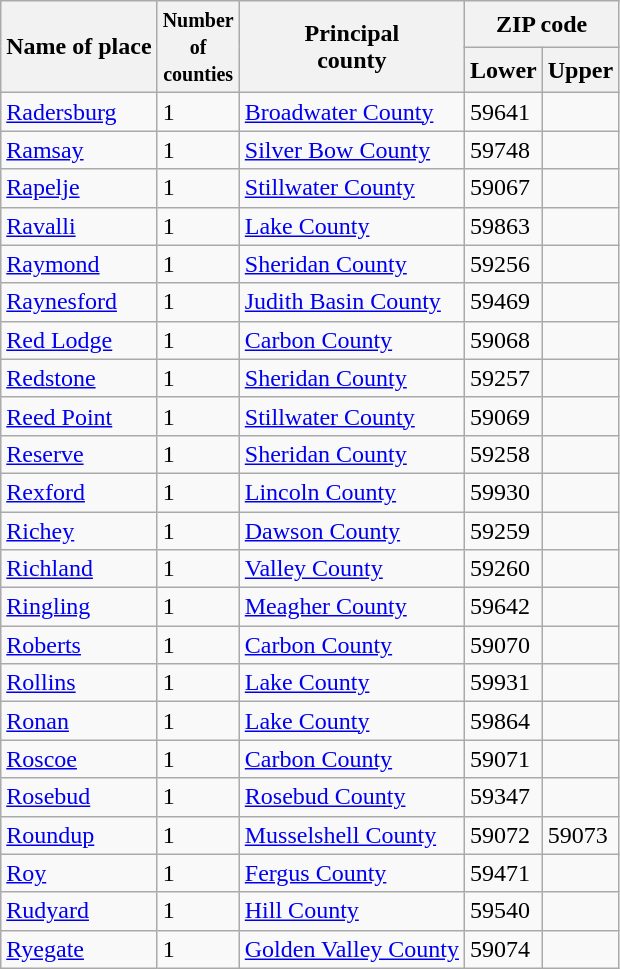<table class=wikitable>
<tr>
<th rowspan=2>Name of place</th>
<th rowspan=2><small>Number <br>of<br>counties</small></th>
<th rowspan=2>Principal <br> county</th>
<th colspan=2>ZIP code</th>
</tr>
<tr>
<th>Lower</th>
<th>Upper</th>
</tr>
<tr>
<td><a href='#'>Radersburg</a></td>
<td>1</td>
<td><a href='#'>Broadwater County</a></td>
<td>59641</td>
<td></td>
</tr>
<tr>
<td><a href='#'>Ramsay</a></td>
<td>1</td>
<td><a href='#'>Silver Bow County</a></td>
<td>59748</td>
<td></td>
</tr>
<tr>
<td><a href='#'>Rapelje</a></td>
<td>1</td>
<td><a href='#'>Stillwater County</a></td>
<td>59067</td>
<td></td>
</tr>
<tr>
<td><a href='#'>Ravalli</a></td>
<td>1</td>
<td><a href='#'>Lake County</a></td>
<td>59863</td>
<td></td>
</tr>
<tr>
<td><a href='#'>Raymond</a></td>
<td>1</td>
<td><a href='#'>Sheridan County</a></td>
<td>59256</td>
<td></td>
</tr>
<tr>
<td><a href='#'>Raynesford</a></td>
<td>1</td>
<td><a href='#'>Judith Basin County</a></td>
<td>59469</td>
<td></td>
</tr>
<tr>
<td><a href='#'>Red Lodge</a></td>
<td>1</td>
<td><a href='#'>Carbon County</a></td>
<td>59068</td>
<td></td>
</tr>
<tr>
<td><a href='#'>Redstone</a></td>
<td>1</td>
<td><a href='#'>Sheridan County</a></td>
<td>59257</td>
<td></td>
</tr>
<tr>
<td><a href='#'>Reed Point</a></td>
<td>1</td>
<td><a href='#'>Stillwater County</a></td>
<td>59069</td>
<td></td>
</tr>
<tr>
<td><a href='#'>Reserve</a></td>
<td>1</td>
<td><a href='#'>Sheridan County</a></td>
<td>59258</td>
<td></td>
</tr>
<tr>
<td><a href='#'>Rexford</a></td>
<td>1</td>
<td><a href='#'>Lincoln County</a></td>
<td>59930</td>
<td></td>
</tr>
<tr>
<td><a href='#'>Richey</a></td>
<td>1</td>
<td><a href='#'>Dawson County</a></td>
<td>59259</td>
<td></td>
</tr>
<tr>
<td><a href='#'>Richland</a></td>
<td>1</td>
<td><a href='#'>Valley County</a></td>
<td>59260</td>
<td></td>
</tr>
<tr>
<td><a href='#'>Ringling</a></td>
<td>1</td>
<td><a href='#'>Meagher County</a></td>
<td>59642</td>
<td></td>
</tr>
<tr>
<td><a href='#'>Roberts</a></td>
<td>1</td>
<td><a href='#'>Carbon County</a></td>
<td>59070</td>
<td></td>
</tr>
<tr>
<td><a href='#'>Rollins</a></td>
<td>1</td>
<td><a href='#'>Lake County</a></td>
<td>59931</td>
<td></td>
</tr>
<tr>
<td><a href='#'>Ronan</a></td>
<td>1</td>
<td><a href='#'>Lake County</a></td>
<td>59864</td>
<td></td>
</tr>
<tr>
<td><a href='#'>Roscoe</a></td>
<td>1</td>
<td><a href='#'>Carbon County</a></td>
<td>59071</td>
<td></td>
</tr>
<tr>
<td><a href='#'>Rosebud</a></td>
<td>1</td>
<td><a href='#'>Rosebud County</a></td>
<td>59347</td>
<td></td>
</tr>
<tr>
<td><a href='#'>Roundup</a></td>
<td>1</td>
<td><a href='#'>Musselshell County</a></td>
<td>59072</td>
<td>59073</td>
</tr>
<tr>
<td><a href='#'>Roy</a></td>
<td>1</td>
<td><a href='#'>Fergus County</a></td>
<td>59471</td>
<td></td>
</tr>
<tr>
<td><a href='#'>Rudyard</a></td>
<td>1</td>
<td><a href='#'>Hill County</a></td>
<td>59540</td>
<td></td>
</tr>
<tr>
<td><a href='#'>Ryegate</a></td>
<td>1</td>
<td><a href='#'>Golden Valley County</a></td>
<td>59074</td>
<td></td>
</tr>
</table>
